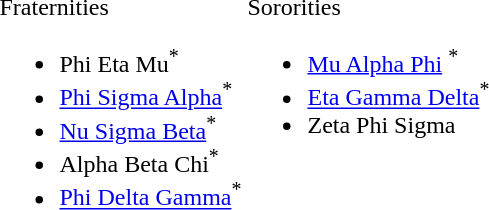<table>
<tr>
<td valign="top"><br>Fraternities<ul><li>Phi Eta Mu<sup>*</sup></li><li><a href='#'>Phi Sigma Alpha</a><sup>*</sup></li><li><a href='#'>Nu Sigma Beta</a><sup>*</sup></li><li>Alpha Beta Chi<sup>*</sup></li><li><a href='#'>Phi Delta Gamma</a><sup>*</sup></li></ul></td>
<td valign="top"><br>Sororities<ul><li><a href='#'>Mu Alpha Phi</a> <sup>*</sup></li><li><a href='#'>Eta Gamma Delta</a><sup>*</sup></li><li>Zeta Phi Sigma</li></ul></td>
</tr>
</table>
